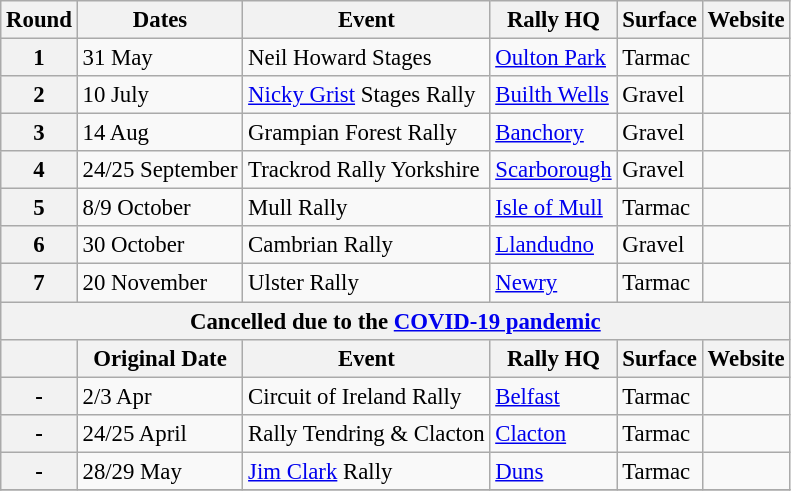<table class="wikitable" style="font-size: 95%;">
<tr>
<th>Round</th>
<th>Dates</th>
<th>Event</th>
<th>Rally HQ</th>
<th>Surface</th>
<th>Website</th>
</tr>
<tr>
<th>1</th>
<td>31 May</td>
<td>Neil Howard Stages</td>
<td><a href='#'>Oulton Park</a></td>
<td>Tarmac</td>
<td></td>
</tr>
<tr>
<th>2</th>
<td>10 July</td>
<td><a href='#'>Nicky Grist</a> Stages Rally</td>
<td><a href='#'>Builth Wells</a></td>
<td>Gravel</td>
<td></td>
</tr>
<tr>
<th>3</th>
<td>14 Aug</td>
<td>Grampian Forest Rally</td>
<td><a href='#'>Banchory</a></td>
<td>Gravel</td>
<td></td>
</tr>
<tr>
<th>4</th>
<td>24/25 September</td>
<td>Trackrod Rally Yorkshire</td>
<td><a href='#'>Scarborough</a></td>
<td>Gravel</td>
<td></td>
</tr>
<tr>
<th>5</th>
<td>8/9 October</td>
<td>Mull Rally</td>
<td><a href='#'>Isle of Mull</a></td>
<td>Tarmac</td>
<td></td>
</tr>
<tr>
<th>6</th>
<td>30 October</td>
<td>Cambrian Rally</td>
<td><a href='#'>Llandudno</a></td>
<td>Gravel</td>
<td></td>
</tr>
<tr>
<th>7</th>
<td>20 November</td>
<td>Ulster Rally</td>
<td><a href='#'>Newry</a></td>
<td>Tarmac</td>
<td></td>
</tr>
<tr>
<th colspan=6>Cancelled due to the <a href='#'>COVID-19 pandemic</a></th>
</tr>
<tr>
<th></th>
<th>Original Date</th>
<th colspan="1">Event</th>
<th>Rally HQ</th>
<th>Surface</th>
<th>Website</th>
</tr>
<tr>
<th>-</th>
<td>2/3 Apr</td>
<td>Circuit of Ireland Rally</td>
<td><a href='#'>Belfast</a></td>
<td>Tarmac</td>
<td></td>
</tr>
<tr>
<th>-</th>
<td>24/25 April</td>
<td>Rally Tendring & Clacton</td>
<td><a href='#'>Clacton</a></td>
<td>Tarmac</td>
<td></td>
</tr>
<tr>
<th>-</th>
<td>28/29 May</td>
<td><a href='#'>Jim Clark</a> Rally</td>
<td><a href='#'>Duns</a></td>
<td>Tarmac</td>
<td></td>
</tr>
<tr>
</tr>
</table>
